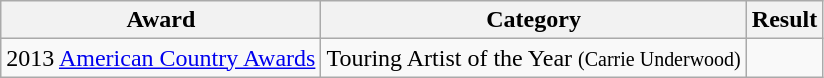<table class="wikitable">
<tr>
<th>Award</th>
<th>Category</th>
<th>Result</th>
</tr>
<tr>
<td>2013 <a href='#'>American Country Awards</a></td>
<td>Touring Artist of the Year <small>(Carrie Underwood)</small></td>
<td></td>
</tr>
</table>
